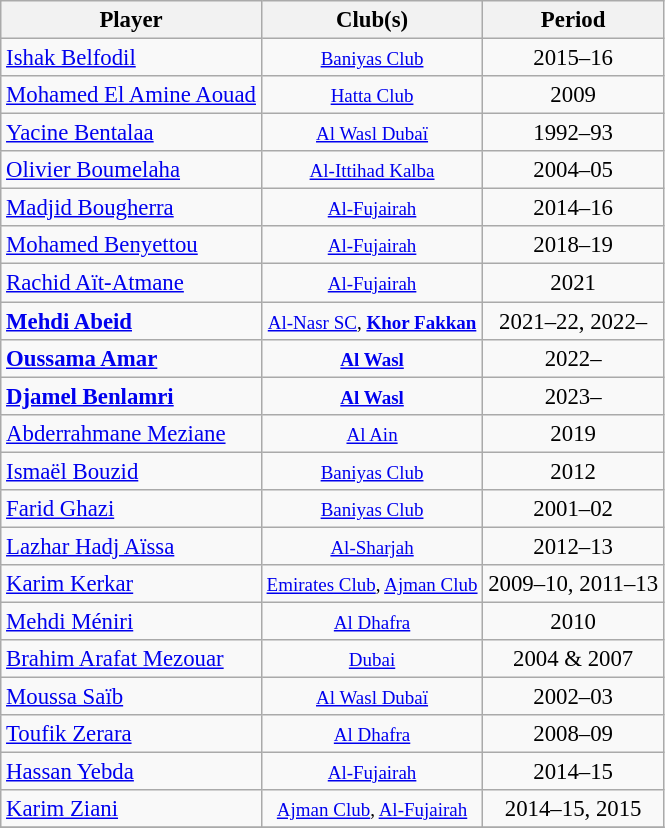<table class="wikitable collapsible collapsed" style="text-align:center;font-size:95%">
<tr>
<th scope="col">Player</th>
<th scope="col" class="unsortable">Club(s)</th>
<th scope="col">Period</th>
</tr>
<tr>
<td align="left"><a href='#'>Ishak Belfodil</a></td>
<td><small><a href='#'>Baniyas Club</a></small></td>
<td>2015–16</td>
</tr>
<tr>
<td align="left"><a href='#'>Mohamed El Amine Aouad</a></td>
<td><small><a href='#'>Hatta Club</a></small></td>
<td>2009</td>
</tr>
<tr>
<td align="left"><a href='#'>Yacine Bentalaa</a></td>
<td><small><a href='#'>Al Wasl Dubaï</a></small></td>
<td>1992–93</td>
</tr>
<tr>
<td align="left"><a href='#'>Olivier Boumelaha</a></td>
<td><small><a href='#'>Al-Ittihad Kalba</a></small></td>
<td>2004–05</td>
</tr>
<tr>
<td align="left"><a href='#'>Madjid Bougherra</a></td>
<td><small><a href='#'>Al-Fujairah</a></small></td>
<td>2014–16</td>
</tr>
<tr>
<td align="left"><a href='#'>Mohamed Benyettou</a></td>
<td><small><a href='#'>Al-Fujairah</a></small></td>
<td>2018–19</td>
</tr>
<tr>
<td align="left"><a href='#'>Rachid Aït-Atmane</a></td>
<td><small><a href='#'>Al-Fujairah</a></small></td>
<td>2021</td>
</tr>
<tr>
<td align="left"><strong><a href='#'>Mehdi Abeid</a></strong></td>
<td><small><a href='#'>Al-Nasr SC</a>, <strong><a href='#'>Khor Fakkan</a></strong></small></td>
<td>2021–22, 2022–</td>
</tr>
<tr>
<td align="left"><strong><a href='#'>Oussama Amar</a></strong></td>
<td><small><strong><a href='#'>Al Wasl</a></strong></small></td>
<td>2022–</td>
</tr>
<tr>
<td align="left"><strong><a href='#'>Djamel Benlamri</a></strong></td>
<td><small><strong><a href='#'>Al Wasl</a></strong></small></td>
<td>2023–</td>
</tr>
<tr>
<td align="left"><a href='#'>Abderrahmane Meziane</a></td>
<td><small><a href='#'>Al Ain</a></small></td>
<td>2019</td>
</tr>
<tr>
<td align="left"><a href='#'>Ismaël Bouzid</a></td>
<td><small><a href='#'>Baniyas Club</a></small></td>
<td>2012</td>
</tr>
<tr>
<td align="left"><a href='#'>Farid Ghazi</a></td>
<td><small><a href='#'>Baniyas Club</a></small></td>
<td>2001–02</td>
</tr>
<tr>
<td align="left"><a href='#'>Lazhar Hadj Aïssa</a></td>
<td><small><a href='#'>Al-Sharjah</a></small></td>
<td>2012–13</td>
</tr>
<tr>
<td align="left"><a href='#'>Karim Kerkar</a></td>
<td><small><a href='#'>Emirates Club</a>, <a href='#'>Ajman Club</a></small></td>
<td>2009–10, 2011–13</td>
</tr>
<tr>
<td align="left"><a href='#'>Mehdi Méniri</a></td>
<td><small><a href='#'>Al Dhafra</a></small></td>
<td>2010</td>
</tr>
<tr>
<td align="left"><a href='#'>Brahim Arafat Mezouar</a></td>
<td><small><a href='#'>Dubai</a></small></td>
<td>2004 & 2007</td>
</tr>
<tr>
<td align="left"><a href='#'>Moussa Saïb</a></td>
<td><small><a href='#'>Al Wasl Dubaï</a></small></td>
<td>2002–03</td>
</tr>
<tr>
<td align="left"><a href='#'>Toufik Zerara</a></td>
<td><small><a href='#'>Al Dhafra</a></small></td>
<td>2008–09</td>
</tr>
<tr>
<td align="left"><a href='#'>Hassan Yebda</a></td>
<td><small><a href='#'>Al-Fujairah</a></small></td>
<td>2014–15</td>
</tr>
<tr>
<td align="left"><a href='#'>Karim Ziani</a></td>
<td><small><a href='#'>Ajman Club</a>, <a href='#'>Al-Fujairah</a></small></td>
<td>2014–15, 2015</td>
</tr>
<tr>
</tr>
</table>
